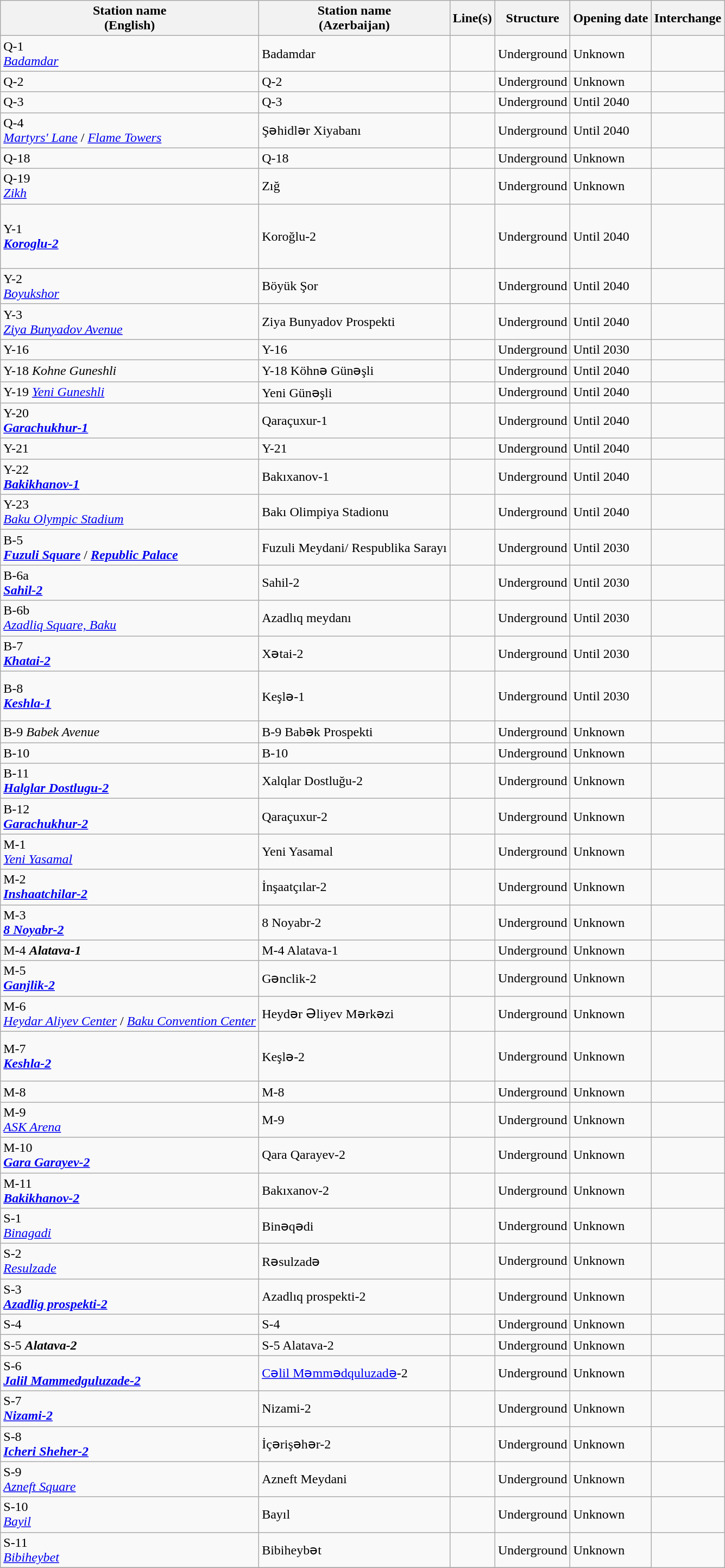<table class="wikitable sortable">
<tr>
<th scope="col">Station name<br> (English)</th>
<th ! scope="col">Station name<br> (Azerbaijan)</th>
<th scope="col">Line(s)</th>
<th scope="col">Structure</th>
<th scope="col">Opening date</th>
<th scope="col">Interchange</th>
</tr>
<tr>
<td>Q-1<br><em><a href='#'>Badamdar</a></em></td>
<td>Badamdar</td>
<td></td>
<td>Underground</td>
<td>Unknown</td>
<td></td>
</tr>
<tr>
<td>Q-2</td>
<td>Q-2</td>
<td></td>
<td>Underground</td>
<td>Unknown</td>
<td></td>
</tr>
<tr>
<td>Q-3</td>
<td>Q-3</td>
<td></td>
<td>Underground</td>
<td>Until 2040</td>
<td></td>
</tr>
<tr>
<td>Q-4<br><em><a href='#'>Martyrs' Lane</a></em> / <em><a href='#'>Flame Towers</a></em></td>
<td>Şəhidlər Xiyabanı</td>
<td></td>
<td>Underground</td>
<td>Until 2040</td>
<td></td>
</tr>
<tr>
<td>Q-18</td>
<td>Q-18</td>
<td></td>
<td>Underground</td>
<td>Unknown</td>
<td></td>
</tr>
<tr>
<td>Q-19<br><em><a href='#'>Zikh</a></em></td>
<td>Zığ</td>
<td></td>
<td>Underground</td>
<td>Unknown</td>
<td></td>
</tr>
<tr>
<td>Y-1 <br><strong><em><a href='#'>Koroglu-2</a></em></strong></td>
<td>Koroğlu-2</td>
<td> </td>
<td>Underground</td>
<td>Until 2040</td>
<td><br><br><br><br></td>
</tr>
<tr>
<td>Y-2 <br><em><a href='#'>Boyukshor</a></em></td>
<td>Böyük Şor</td>
<td></td>
<td>Underground</td>
<td>Until 2040</td>
<td></td>
</tr>
<tr>
<td>Y-3 <br><em><a href='#'> Ziya Bunyadov Avenue</a></em></td>
<td>Ziya Bunyadov Prospekti</td>
<td></td>
<td>Underground</td>
<td>Until 2040</td>
<td></td>
</tr>
<tr>
<td>Y-16 </td>
<td>Y-16</td>
<td></td>
<td>Underground</td>
<td>Until 2030</td>
<td></td>
</tr>
<tr>
<td>Y-18 <em>Kohne Guneshli</em></td>
<td>Y-18  Köhnə Günəşli</td>
<td></td>
<td>Underground</td>
<td>Until 2040</td>
<td></td>
</tr>
<tr>
<td>Y-19  <em><a href='#'>Yeni Guneshli</a></em></td>
<td>Yeni Günəşli</td>
<td></td>
<td>Underground</td>
<td>Until 2040</td>
<td></td>
</tr>
<tr>
<td>Y-20<br><strong><em><a href='#'>Garachukhur-1</a></em></strong></td>
<td>Qaraçuxur-1</td>
<td>  </td>
<td>Underground</td>
<td>Until 2040</td>
<td></td>
</tr>
<tr>
<td>Y-21</td>
<td>Y-21</td>
<td></td>
<td>Underground</td>
<td>Until 2040</td>
<td></td>
</tr>
<tr>
<td>Y-22<br><strong><em><a href='#'>Bakikhanov-1</a></em></strong></td>
<td>Bakıxanov-1</td>
<td> </td>
<td>Underground</td>
<td>Until 2040</td>
<td><br><br>
</td>
</tr>
<tr>
<td>Y-23<br><em><a href='#'>Baku Olympic Stadium</a></em></td>
<td>Bakı Olimpiya Stadionu</td>
<td></td>
<td>Underground</td>
<td>Until 2040</td>
<td> </td>
</tr>
<tr>
<td>B-5<br><strong><em><a href='#'>Fuzuli Square</a></em></strong> / <strong><em><a href='#'>Republic Palace</a></em></strong></td>
<td>Fuzuli Meydani/ Respublika Sarayı</td>
<td> </td>
<td>Underground</td>
<td>Until 2030</td>
<td></td>
</tr>
<tr>
<td>B-6a<br><strong><em><a href='#'>Sahil-2</a></em></strong></td>
<td>Sahil-2</td>
<td> </td>
<td>Underground</td>
<td>Until 2030</td>
<td></td>
</tr>
<tr>
<td>B-6b<br><em><a href='#'>Azadliq Square, Baku</a></em></td>
<td>Azadlıq meydanı</td>
<td></td>
<td>Underground</td>
<td>Until 2030</td>
<td> </td>
</tr>
<tr>
<td>B-7<br><strong><em><a href='#'>Khatai-2</a></em></strong></td>
<td>Xətai-2</td>
<td> </td>
<td>Underground</td>
<td>Until 2030</td>
<td></td>
</tr>
<tr>
<td>B-8<br><strong><em><a href='#'>Keshla-1</a></em></strong></td>
<td>Keşlə-1</td>
<td> </td>
<td>Underground</td>
<td>Until 2030</td>
<td><br><br>
<br>
</td>
</tr>
<tr>
<td>B-9 <em>Babek Avenue</em></td>
<td>B-9 Babək Prospekti</td>
<td></td>
<td>Underground</td>
<td>Unknown</td>
<td></td>
</tr>
<tr>
<td>B-10</td>
<td>B-10</td>
<td></td>
<td>Underground</td>
<td>Unknown</td>
<td></td>
</tr>
<tr>
<td>B-11<br><strong><em><a href='#'>Halglar Dostlugu-2</a></em></strong></td>
<td>Xalqlar Dostluğu-2</td>
<td> </td>
<td>Underground</td>
<td>Unknown</td>
<td></td>
</tr>
<tr>
<td>B-12<br><strong><em><a href='#'>Garachukhur-2</a></em></strong></td>
<td>Qaraçuxur-2</td>
<td> </td>
<td>Underground</td>
<td>Unknown</td>
<td></td>
</tr>
<tr>
<td>M-1<br><em><a href='#'>Yeni Yasamal</a></em></td>
<td>Yeni Yasamal</td>
<td></td>
<td>Underground</td>
<td>Unknown</td>
<td></td>
</tr>
<tr>
<td>M-2<br><strong><em><a href='#'>Inshaatchilar-2</a></em></strong></td>
<td>İnşaatçılar-2</td>
<td>  </td>
<td>Underground</td>
<td>Unknown</td>
<td></td>
</tr>
<tr>
<td>M-3<br><strong><em><a href='#'>8 Noyabr-2</a></em></strong></td>
<td>8 Noyabr-2</td>
<td> </td>
<td>Underground</td>
<td>Unknown</td>
<td></td>
</tr>
<tr>
<td>M-4 <strong><em>Alatava-1</em></strong></td>
<td>M-4 Alatava-1</td>
<td> </td>
<td>Underground</td>
<td>Unknown</td>
<td></td>
</tr>
<tr>
<td>M-5<br><strong><em><a href='#'>Ganjlik-2</a></em></strong></td>
<td>Gənclik-2</td>
<td> </td>
<td>Underground</td>
<td>Unknown</td>
<td></td>
</tr>
<tr>
<td>M-6<br><em><a href='#'>Heydar Aliyev Center</a></em> / <em><a href='#'>Baku Convention Center</a></em></td>
<td>Heydər Əliyev Mərkəzi</td>
<td></td>
<td>Underground</td>
<td>Unknown</td>
<td></td>
</tr>
<tr>
<td>M-7<br><strong><em><a href='#'>Keshla-2</a></em></strong></td>
<td>Keşlə-2</td>
<td> </td>
<td>Underground</td>
<td>Unknown</td>
<td><br><br><br>
</td>
</tr>
<tr>
<td>M-8</td>
<td>M-8</td>
<td></td>
<td>Underground</td>
<td>Unknown</td>
<td></td>
</tr>
<tr>
<td>M-9<br><em><a href='#'>ASK Arena</a></em></td>
<td>M-9</td>
<td></td>
<td>Underground</td>
<td>Unknown</td>
<td></td>
</tr>
<tr>
<td>M-10<br><strong><em><a href='#'>Gara Garayev-2</a></em></strong></td>
<td>Qara Qarayev-2</td>
<td> </td>
<td>Underground</td>
<td>Unknown</td>
<td></td>
</tr>
<tr>
<td>M-11<br><strong><em><a href='#'>Bakikhanov-2</a></em></strong></td>
<td>Bakıxanov-2</td>
<td> </td>
<td>Underground</td>
<td>Unknown</td>
<td><br><br>
</td>
</tr>
<tr>
<td>S-1<br><em><a href='#'>Binagadi</a></em></td>
<td>Binəqədi</td>
<td></td>
<td>Underground</td>
<td>Unknown</td>
<td></td>
</tr>
<tr>
<td>S-2<br><em><a href='#'>Resulzade</a></em></td>
<td>Rəsulzadə</td>
<td></td>
<td>Underground</td>
<td>Unknown</td>
<td></td>
</tr>
<tr>
<td>S-3<br><strong><em><a href='#'>Azadlig prospekti-2</a></em></strong></td>
<td>Azadlıq prospekti-2</td>
<td>  </td>
<td>Underground</td>
<td>Unknown</td>
<td></td>
</tr>
<tr>
<td>S-4</td>
<td>S-4</td>
<td></td>
<td>Underground</td>
<td>Unknown</td>
<td></td>
</tr>
<tr>
<td>S-5 <strong><em>Alatava-2</em></strong></td>
<td>S-5 Alatava-2</td>
<td> </td>
<td>Underground</td>
<td>Unknown</td>
<td></td>
</tr>
<tr>
<td>S-6<br><strong><em><a href='#'>Jalil Mammedguluzade-2</a></em></strong></td>
<td><a href='#'>Cəlil Məmmədquluzadə</a>-2</td>
<td> </td>
<td>Underground</td>
<td>Unknown</td>
<td></td>
</tr>
<tr>
<td>S-7<br><strong><em><a href='#'>Nizami-2</a></em></strong></td>
<td>Nizami-2</td>
<td> </td>
<td>Underground</td>
<td>Unknown</td>
<td></td>
</tr>
<tr>
<td>S-8<br><strong><em><a href='#'>Icheri Sheher-2</a></em></strong></td>
<td>İçərişəhər-2</td>
<td> </td>
<td>Underground</td>
<td>Unknown</td>
<td></td>
</tr>
<tr>
<td>S-9<br><em><a href='#'>Azneft Square</a></em></td>
<td>Azneft Meydani</td>
<td></td>
<td>Underground</td>
<td>Unknown</td>
<td></td>
</tr>
<tr>
<td>S-10<br><em><a href='#'>Bayil</a></em></td>
<td>Bayıl</td>
<td></td>
<td>Underground</td>
<td>Unknown</td>
<td></td>
</tr>
<tr>
<td>S-11<br><em><a href='#'>Bibiheybet</a></em></td>
<td>Bibiheybət</td>
<td></td>
<td>Underground</td>
<td>Unknown</td>
</tr>
<tr>
</tr>
</table>
